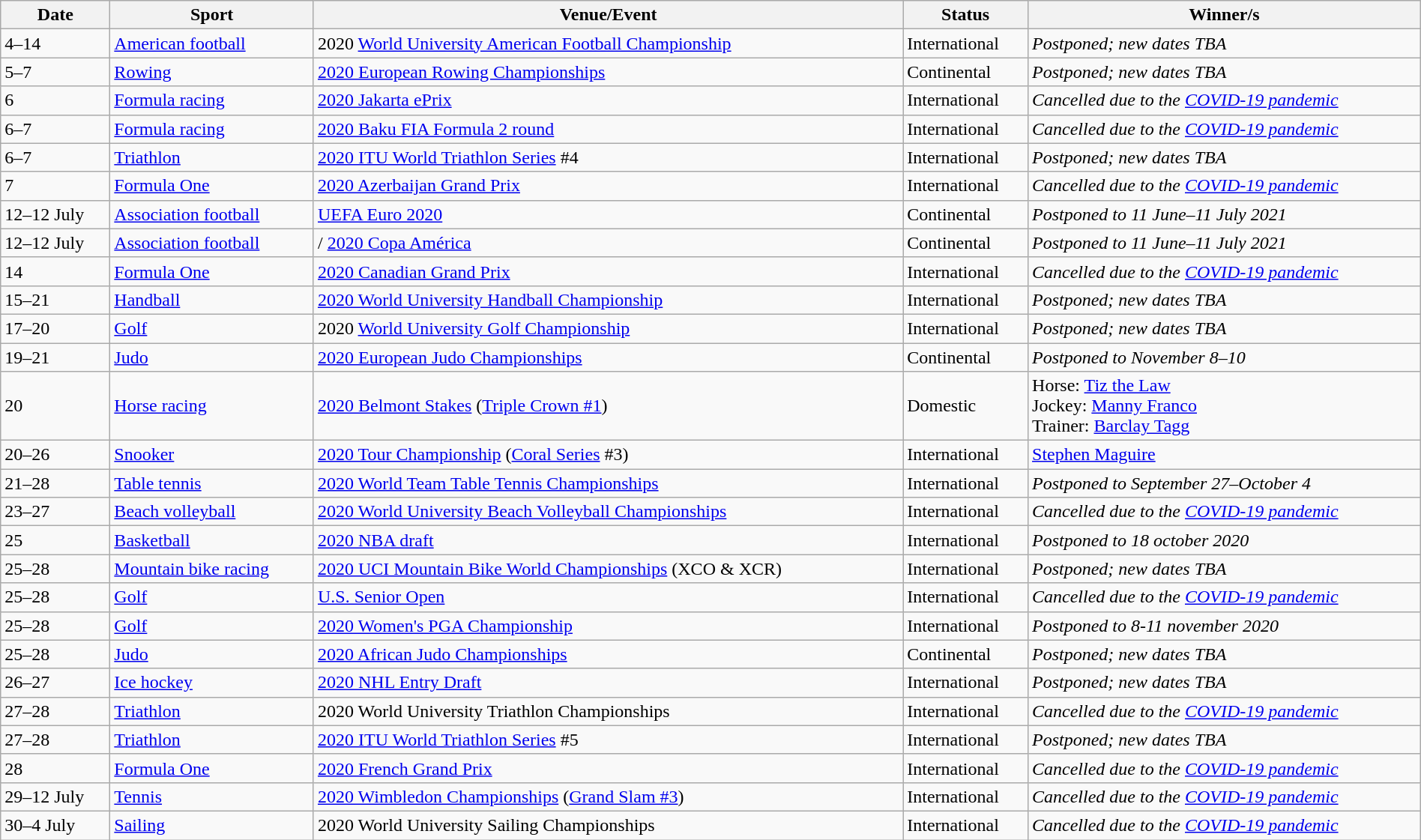<table class="wikitable sortable"| width="100%">
<tr>
<th>Date</th>
<th>Sport</th>
<th>Venue/Event</th>
<th>Status</th>
<th>Winner/s</th>
</tr>
<tr>
<td>4–14</td>
<td><a href='#'>American football</a></td>
<td> 2020 <a href='#'>World University American Football Championship</a></td>
<td>International</td>
<td><em>Postponed; new dates TBA</em></td>
</tr>
<tr>
<td>5–7</td>
<td><a href='#'>Rowing</a></td>
<td> <a href='#'>2020 European Rowing Championships</a></td>
<td>Continental</td>
<td><em>Postponed; new dates TBA</em></td>
</tr>
<tr>
<td>6</td>
<td><a href='#'>Formula racing</a></td>
<td> <a href='#'>2020 Jakarta ePrix</a></td>
<td>International</td>
<td><em>Cancelled due to the <a href='#'>COVID-19 pandemic</a></em></td>
</tr>
<tr>
<td>6–7</td>
<td><a href='#'>Formula racing</a></td>
<td> <a href='#'>2020 Baku FIA Formula 2 round</a></td>
<td>International</td>
<td><em>Cancelled due to the <a href='#'>COVID-19 pandemic</a></em></td>
</tr>
<tr>
<td>6–7</td>
<td><a href='#'>Triathlon</a></td>
<td> <a href='#'>2020 ITU World Triathlon Series</a> #4</td>
<td>International</td>
<td><em>Postponed; new dates TBA</em></td>
</tr>
<tr>
<td>7</td>
<td><a href='#'>Formula One</a></td>
<td> <a href='#'>2020 Azerbaijan Grand Prix</a></td>
<td>International</td>
<td><em>Cancelled due to the <a href='#'>COVID-19 pandemic</a></em></td>
</tr>
<tr>
<td>12–12 July</td>
<td><a href='#'>Association football</a></td>
<td> <a href='#'>UEFA Euro 2020</a></td>
<td>Continental</td>
<td><em>Postponed to 11 June–11 July 2021</em></td>
</tr>
<tr>
<td>12–12 July</td>
<td><a href='#'>Association football</a></td>
<td>/ <a href='#'>2020 Copa América</a></td>
<td>Continental</td>
<td><em>Postponed to 11 June–11 July 2021</em></td>
</tr>
<tr>
<td>14</td>
<td><a href='#'>Formula One</a></td>
<td> <a href='#'>2020 Canadian Grand Prix</a></td>
<td>International</td>
<td><em>Cancelled due to the <a href='#'>COVID-19 pandemic</a></em></td>
</tr>
<tr>
<td>15–21</td>
<td><a href='#'>Handball</a></td>
<td> <a href='#'>2020 World University Handball Championship</a></td>
<td>International</td>
<td><em>Postponed; new dates TBA</em></td>
</tr>
<tr>
<td>17–20</td>
<td><a href='#'>Golf</a></td>
<td> 2020 <a href='#'>World University Golf Championship</a></td>
<td>International</td>
<td><em>Postponed; new dates TBA</em></td>
</tr>
<tr>
<td>19–21</td>
<td><a href='#'>Judo</a></td>
<td> <a href='#'>2020 European Judo Championships</a></td>
<td>Continental</td>
<td><em>Postponed to November 8–10</em></td>
</tr>
<tr>
<td>20</td>
<td><a href='#'>Horse racing</a></td>
<td> <a href='#'>2020 Belmont Stakes</a> (<a href='#'>Triple Crown #1</a>)</td>
<td>Domestic</td>
<td>Horse:  <a href='#'>Tiz the Law</a><br>Jockey:  <a href='#'>Manny Franco</a><br>Trainer:  <a href='#'>Barclay Tagg</a></td>
</tr>
<tr>
<td>20–26</td>
<td><a href='#'>Snooker</a></td>
<td> <a href='#'>2020 Tour Championship</a> (<a href='#'>Coral Series</a> #3)</td>
<td>International</td>
<td> <a href='#'>Stephen Maguire</a></td>
</tr>
<tr>
<td>21–28</td>
<td><a href='#'>Table tennis</a></td>
<td> <a href='#'>2020 World Team Table Tennis Championships</a></td>
<td>International</td>
<td><em>Postponed to September 27–October 4</em></td>
</tr>
<tr>
<td>23–27</td>
<td><a href='#'>Beach volleyball</a></td>
<td> <a href='#'>2020 World University Beach Volleyball Championships</a></td>
<td>International</td>
<td><em>Cancelled due to the <a href='#'>COVID-19 pandemic</a></em></td>
</tr>
<tr>
<td>25</td>
<td><a href='#'>Basketball</a></td>
<td> <a href='#'>2020 NBA draft</a></td>
<td>International</td>
<td><em>Postponed to 18 october 2020</em></td>
</tr>
<tr>
<td>25–28</td>
<td><a href='#'>Mountain bike racing</a></td>
<td> <a href='#'>2020 UCI Mountain Bike World Championships</a> (XCO & XCR)</td>
<td>International</td>
<td><em>Postponed; new dates TBA</em></td>
</tr>
<tr>
<td>25–28</td>
<td><a href='#'>Golf</a></td>
<td> <a href='#'>U.S. Senior Open</a></td>
<td>International</td>
<td><em>Cancelled due to the <a href='#'>COVID-19 pandemic</a></em></td>
</tr>
<tr>
<td>25–28</td>
<td><a href='#'>Golf</a></td>
<td> <a href='#'>2020 Women's PGA Championship</a></td>
<td>International</td>
<td><em>Postponed to 8-11 november 2020</em></td>
</tr>
<tr>
<td>25–28</td>
<td><a href='#'>Judo</a></td>
<td> <a href='#'>2020 African Judo Championships</a></td>
<td>Continental</td>
<td><em>Postponed; new dates TBA</em></td>
</tr>
<tr>
<td>26–27</td>
<td><a href='#'>Ice hockey</a></td>
<td> <a href='#'>2020 NHL Entry Draft</a></td>
<td>International</td>
<td><em>Postponed; new dates TBA</em></td>
</tr>
<tr>
<td>27–28</td>
<td><a href='#'>Triathlon</a></td>
<td> 2020 World University Triathlon Championships</td>
<td>International</td>
<td><em>Cancelled due to the <a href='#'>COVID-19 pandemic</a></em></td>
</tr>
<tr>
<td>27–28</td>
<td><a href='#'>Triathlon</a></td>
<td> <a href='#'>2020 ITU World Triathlon Series</a> #5</td>
<td>International</td>
<td><em>Postponed; new dates TBA</em></td>
</tr>
<tr>
<td>28</td>
<td><a href='#'>Formula One</a></td>
<td> <a href='#'>2020 French Grand Prix</a></td>
<td>International</td>
<td><em>Cancelled due to the <a href='#'>COVID-19 pandemic</a></em></td>
</tr>
<tr>
<td>29–12 July</td>
<td><a href='#'>Tennis</a></td>
<td> <a href='#'>2020 Wimbledon Championships</a> (<a href='#'>Grand Slam #3</a>)</td>
<td>International</td>
<td><em>Cancelled due to the <a href='#'>COVID-19 pandemic</a></em></td>
</tr>
<tr>
<td>30–4 July</td>
<td><a href='#'>Sailing</a></td>
<td> 2020 World University Sailing Championships</td>
<td>International</td>
<td><em>Cancelled due to the <a href='#'>COVID-19 pandemic</a></em></td>
</tr>
</table>
